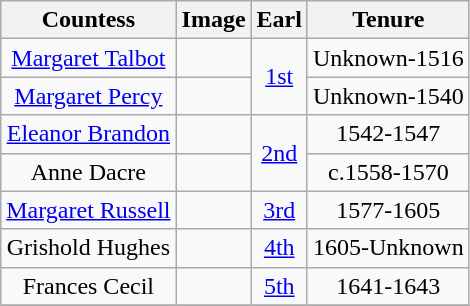<table class="wikitable" style="text-align:center">
<tr>
<th>Countess</th>
<th>Image</th>
<th>Earl</th>
<th>Tenure</th>
</tr>
<tr>
<td><a href='#'>Margaret Talbot</a></td>
<td></td>
<td rowspan=2><a href='#'>1st</a></td>
<td>Unknown-1516</td>
</tr>
<tr>
<td><a href='#'>Margaret Percy</a></td>
<td></td>
<td>Unknown-1540</td>
</tr>
<tr>
<td><a href='#'>Eleanor Brandon</a></td>
<td></td>
<td rowspan=2><a href='#'>2nd</a></td>
<td>1542-1547</td>
</tr>
<tr>
<td>Anne Dacre</td>
<td></td>
<td>c.1558-1570</td>
</tr>
<tr>
<td><a href='#'>Margaret Russell</a></td>
<td></td>
<td><a href='#'>3rd</a></td>
<td>1577-1605</td>
</tr>
<tr>
<td>Grishold Hughes</td>
<td></td>
<td><a href='#'>4th</a></td>
<td>1605-Unknown</td>
</tr>
<tr>
<td>Frances Cecil</td>
<td></td>
<td><a href='#'>5th</a></td>
<td>1641-1643</td>
</tr>
<tr>
</tr>
</table>
